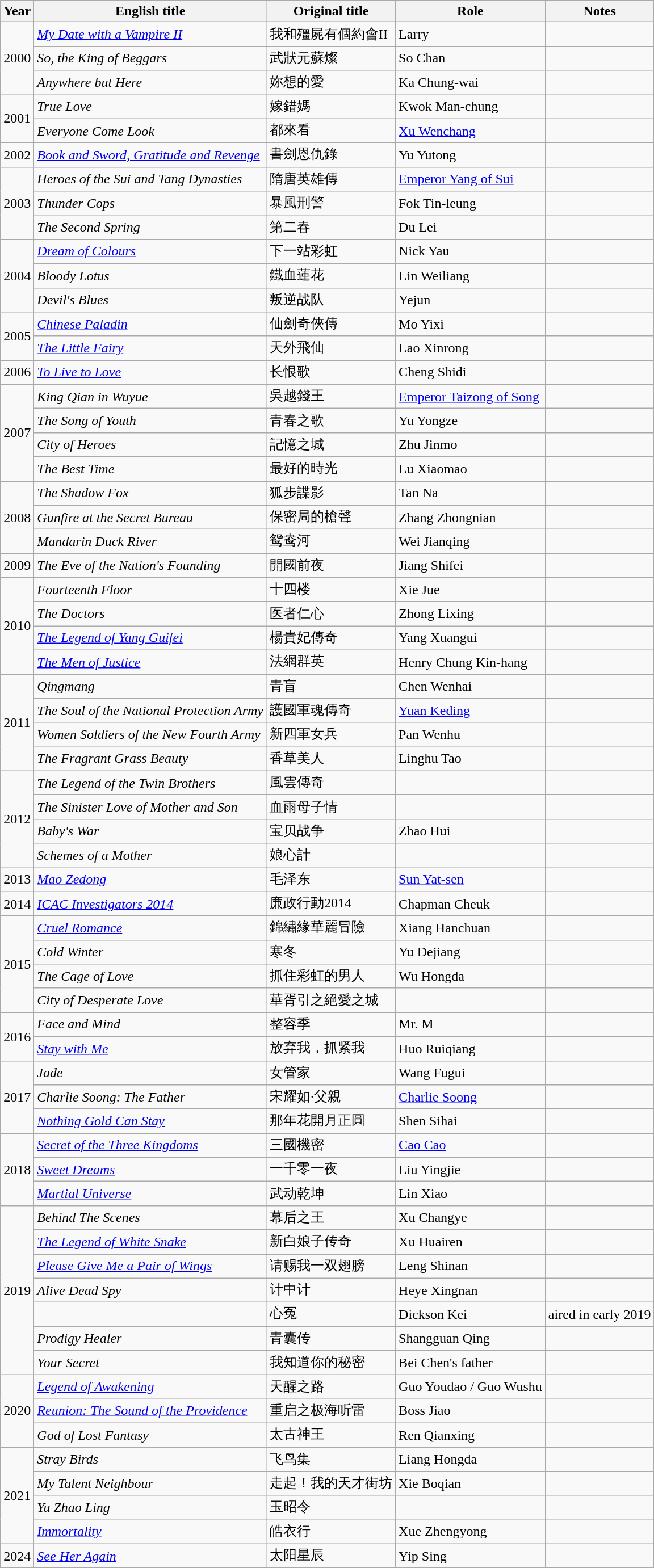<table class="wikitable sortable">
<tr>
<th>Year</th>
<th>English title</th>
<th>Original title</th>
<th>Role</th>
<th class="unsortable">Notes</th>
</tr>
<tr>
<td rowspan=3>2000</td>
<td><em><a href='#'>My Date with a Vampire II</a></em></td>
<td>我和殭屍有個約會II</td>
<td>Larry</td>
<td></td>
</tr>
<tr>
<td><em>So, the King of Beggars</em></td>
<td>武狀元蘇燦</td>
<td>So Chan</td>
<td></td>
</tr>
<tr>
<td><em>Anywhere but Here</em></td>
<td>妳想的愛</td>
<td>Ka Chung-wai</td>
<td></td>
</tr>
<tr>
<td rowspan=2>2001</td>
<td><em>True Love</em></td>
<td>嫁錯媽</td>
<td>Kwok Man-chung</td>
<td></td>
</tr>
<tr>
<td><em>Everyone Come Look</em></td>
<td>都來看</td>
<td><a href='#'>Xu Wenchang</a></td>
<td></td>
</tr>
<tr>
<td>2002</td>
<td><em><a href='#'>Book and Sword, Gratitude and Revenge</a></em></td>
<td>書劍恩仇錄</td>
<td>Yu Yutong</td>
<td></td>
</tr>
<tr>
<td rowspan=3>2003</td>
<td><em>Heroes of the Sui and Tang Dynasties</em></td>
<td>隋唐英雄傳</td>
<td><a href='#'>Emperor Yang of Sui</a></td>
<td></td>
</tr>
<tr>
<td><em>Thunder Cops</em></td>
<td>暴風刑警</td>
<td>Fok Tin-leung</td>
<td></td>
</tr>
<tr>
<td><em>The Second Spring</em></td>
<td>第二春</td>
<td>Du Lei</td>
<td></td>
</tr>
<tr>
<td rowspan=3>2004</td>
<td><em><a href='#'>Dream of Colours</a></em></td>
<td>下一站彩虹</td>
<td>Nick Yau</td>
<td></td>
</tr>
<tr>
<td><em>Bloody Lotus</em></td>
<td>鐵血蓮花</td>
<td>Lin Weiliang</td>
<td></td>
</tr>
<tr>
<td><em>Devil's Blues</em></td>
<td>叛逆战队</td>
<td>Yejun</td>
<td></td>
</tr>
<tr>
<td rowspan=2>2005</td>
<td><em><a href='#'>Chinese Paladin</a></em></td>
<td>仙劍奇俠傳</td>
<td>Mo Yixi</td>
<td></td>
</tr>
<tr>
<td><em><a href='#'>The Little Fairy</a></em></td>
<td>天外飛仙</td>
<td>Lao Xinrong</td>
<td></td>
</tr>
<tr>
<td>2006</td>
<td><em><a href='#'>To Live to Love</a></em></td>
<td>长恨歌</td>
<td>Cheng Shidi</td>
<td></td>
</tr>
<tr>
<td rowspan=4>2007</td>
<td><em>King Qian in Wuyue</em></td>
<td>吳越錢王</td>
<td><a href='#'>Emperor Taizong of Song</a></td>
<td></td>
</tr>
<tr>
<td><em>The Song of Youth</em></td>
<td>青春之歌</td>
<td>Yu Yongze</td>
<td></td>
</tr>
<tr>
<td><em>City of Heroes</em></td>
<td>記憶之城</td>
<td>Zhu Jinmo</td>
<td></td>
</tr>
<tr>
<td><em>The Best Time</em></td>
<td>最好的時光</td>
<td>Lu Xiaomao</td>
<td></td>
</tr>
<tr>
<td rowspan=3>2008</td>
<td><em>The Shadow Fox</em></td>
<td>狐步諜影</td>
<td>Tan Na</td>
<td></td>
</tr>
<tr>
<td><em>Gunfire at the Secret Bureau</em></td>
<td>保密局的槍聲</td>
<td>Zhang Zhongnian</td>
<td></td>
</tr>
<tr>
<td><em>Mandarin Duck River</em></td>
<td>鸳鸯河</td>
<td>Wei Jianqing</td>
<td></td>
</tr>
<tr>
<td>2009</td>
<td><em>The Eve of the Nation's Founding</em></td>
<td>開國前夜</td>
<td>Jiang Shifei</td>
<td></td>
</tr>
<tr>
<td rowspan=4>2010</td>
<td><em>Fourteenth Floor</em></td>
<td>十四楼</td>
<td>Xie Jue</td>
<td></td>
</tr>
<tr>
<td><em>The Doctors</em></td>
<td>医者仁心</td>
<td>Zhong Lixing</td>
<td></td>
</tr>
<tr>
<td><em><a href='#'>The Legend of Yang Guifei</a></em></td>
<td>楊貴妃傳奇</td>
<td>Yang Xuangui</td>
<td></td>
</tr>
<tr>
<td><em><a href='#'>The Men of Justice</a></em></td>
<td>法網群英</td>
<td>Henry Chung Kin-hang</td>
<td></td>
</tr>
<tr>
<td rowspan=4>2011</td>
<td><em>Qingmang</em></td>
<td>青盲</td>
<td>Chen Wenhai</td>
<td></td>
</tr>
<tr>
<td><em>The Soul of the National Protection Army</em></td>
<td>護國軍魂傳奇</td>
<td><a href='#'>Yuan Keding</a></td>
<td></td>
</tr>
<tr>
<td><em>Women Soldiers of the New Fourth Army</em></td>
<td>新四軍女兵</td>
<td>Pan Wenhu</td>
<td></td>
</tr>
<tr>
<td><em>The Fragrant Grass Beauty</em></td>
<td>香草美人</td>
<td>Linghu Tao</td>
<td></td>
</tr>
<tr>
<td rowspan=4>2012</td>
<td><em>The Legend of the Twin Brothers</em></td>
<td>風雲傳奇</td>
<td></td>
<td></td>
</tr>
<tr>
<td><em>The Sinister Love of Mother and Son</em></td>
<td>血雨母子情</td>
<td></td>
<td></td>
</tr>
<tr>
<td><em>Baby's War</em></td>
<td>宝贝战争</td>
<td>Zhao Hui</td>
<td></td>
</tr>
<tr>
<td><em>Schemes of a Mother</em></td>
<td>娘心計</td>
<td></td>
<td></td>
</tr>
<tr>
<td>2013</td>
<td><em><a href='#'>Mao Zedong</a></em></td>
<td>毛泽东</td>
<td><a href='#'>Sun Yat-sen</a></td>
<td></td>
</tr>
<tr>
<td>2014</td>
<td><em><a href='#'>ICAC Investigators 2014</a></em></td>
<td>廉政行動2014</td>
<td>Chapman Cheuk</td>
<td></td>
</tr>
<tr>
<td rowspan=4>2015</td>
<td><em><a href='#'>Cruel Romance</a></em></td>
<td>錦繡緣華麗冒險</td>
<td>Xiang Hanchuan</td>
<td></td>
</tr>
<tr>
<td><em>Cold Winter</em></td>
<td>寒冬</td>
<td>Yu Dejiang</td>
<td></td>
</tr>
<tr>
<td><em>The Cage of Love</em></td>
<td>抓住彩虹的男人</td>
<td>Wu Hongda</td>
<td></td>
</tr>
<tr>
<td><em>City of Desperate Love</em></td>
<td>華胥引之絕愛之城</td>
<td></td>
<td></td>
</tr>
<tr>
<td rowspan=2>2016</td>
<td><em>Face and Mind</em></td>
<td>整容季</td>
<td>Mr. M</td>
<td></td>
</tr>
<tr>
<td><em><a href='#'>Stay with Me</a></em></td>
<td>放弃我，抓紧我</td>
<td>Huo Ruiqiang</td>
<td></td>
</tr>
<tr>
<td rowspan=3>2017</td>
<td><em>Jade</em></td>
<td>女管家</td>
<td>Wang Fugui</td>
<td></td>
</tr>
<tr>
<td><em>Charlie Soong: The Father</em></td>
<td>宋耀如·父親</td>
<td><a href='#'>Charlie Soong</a></td>
<td></td>
</tr>
<tr>
<td><em><a href='#'>Nothing Gold Can Stay</a></em></td>
<td>那年花開月正圓</td>
<td>Shen Sihai</td>
<td></td>
</tr>
<tr>
<td rowspan=3>2018</td>
<td><em><a href='#'>Secret of the Three Kingdoms</a></em></td>
<td>三國機密</td>
<td><a href='#'>Cao Cao</a></td>
<td></td>
</tr>
<tr>
<td><em><a href='#'>Sweet Dreams</a></em></td>
<td>一千零一夜</td>
<td>Liu Yingjie</td>
<td></td>
</tr>
<tr>
<td><em><a href='#'>Martial Universe</a></em></td>
<td>武动乾坤</td>
<td>Lin Xiao</td>
<td></td>
</tr>
<tr>
<td rowspan=7>2019</td>
<td><em>Behind The Scenes</em></td>
<td>幕后之王</td>
<td>Xu Changye</td>
<td></td>
</tr>
<tr>
<td><em><a href='#'>The Legend of White Snake</a></em></td>
<td>新白娘子传奇</td>
<td>Xu Huairen</td>
<td></td>
</tr>
<tr>
<td><em><a href='#'>Please Give Me a Pair of Wings</a></em></td>
<td>请赐我一双翅膀</td>
<td>Leng Shinan</td>
<td></td>
</tr>
<tr>
<td><em>Alive Dead Spy</em></td>
<td>计中计</td>
<td>Heye Xingnan</td>
<td></td>
</tr>
<tr>
<td><em></em></td>
<td>心冤</td>
<td>Dickson Kei</td>
<td>aired in early 2019</td>
</tr>
<tr>
<td><em>Prodigy Healer</em></td>
<td>青囊传</td>
<td>Shangguan Qing</td>
<td></td>
</tr>
<tr>
<td><em>Your Secret</em></td>
<td>我知道你的秘密</td>
<td>Bei Chen's father</td>
<td></td>
</tr>
<tr>
<td rowspan=3>2020</td>
<td><em><a href='#'>Legend of Awakening </a></em></td>
<td>天醒之路</td>
<td>Guo Youdao / Guo Wushu</td>
</tr>
<tr>
<td><em><a href='#'>Reunion: The Sound of the Providence</a></em></td>
<td>重启之极海听雷</td>
<td>Boss Jiao</td>
<td></td>
</tr>
<tr>
<td><em>God of Lost Fantasy</em></td>
<td>太古神王</td>
<td>Ren Qianxing</td>
<td></td>
</tr>
<tr>
<td rowspan=4>2021</td>
<td><em>Stray Birds</em></td>
<td>飞鸟集</td>
<td>Liang Hongda</td>
<td></td>
</tr>
<tr>
<td><em>My Talent Neighbour </em></td>
<td>走起！我的天才街坊</td>
<td>Xie Boqian</td>
<td></td>
</tr>
<tr>
<td><em>Yu Zhao Ling</em></td>
<td>玉昭令</td>
<td></td>
<td></td>
</tr>
<tr>
<td><em><a href='#'>Immortality</a></em></td>
<td>皓衣行</td>
<td>Xue Zhengyong</td>
<td></td>
</tr>
<tr>
<td rowspan=1>2024</td>
<td><em><a href='#'>See Her Again </a></em></td>
<td>太阳星辰</td>
<td>Yip Sing</td>
</tr>
</table>
